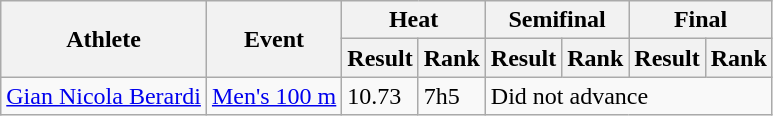<table class=wikitable>
<tr>
<th rowspan=2>Athlete</th>
<th rowspan=2>Event</th>
<th colspan=2>Heat</th>
<th colspan=2>Semifinal</th>
<th colspan=2>Final</th>
</tr>
<tr>
<th>Result</th>
<th>Rank</th>
<th>Result</th>
<th>Rank</th>
<th>Result</th>
<th>Rank</th>
</tr>
<tr>
<td><a href='#'>Gian Nicola Berardi</a></td>
<td><a href='#'>Men's 100 m</a></td>
<td>10.73</td>
<td>7h5</td>
<td colspan=4>Did not advance</td>
</tr>
</table>
